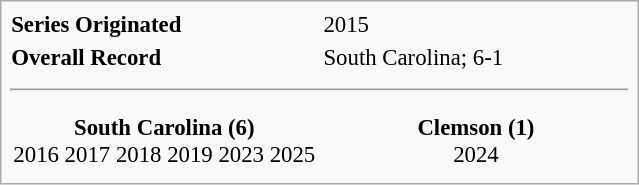<table class="infobox" style="width: 28em; font-size: 95%;">
<tr>
<td><strong>Series Originated</strong></td>
<td>2015</td>
</tr>
<tr>
<td><strong>Overall Record</strong></td>
<td>South Carolina; 6-1</td>
</tr>
<tr>
<td colspan="2" align="center"><hr></td>
</tr>
<tr>
<td align="center" style="width:14em"></td>
<td align="center" style="width:14em"></td>
</tr>
<tr>
<td align="center"><strong>South Carolina (6)</strong><br>2016 2017 2018 2019 2023 2025<br></td>
<td align="center"><strong>Clemson (1)</strong><br>2024</td>
</tr>
<tr>
<td align=center colspan="2" style="white-space: nowrap;"></td>
</tr>
</table>
